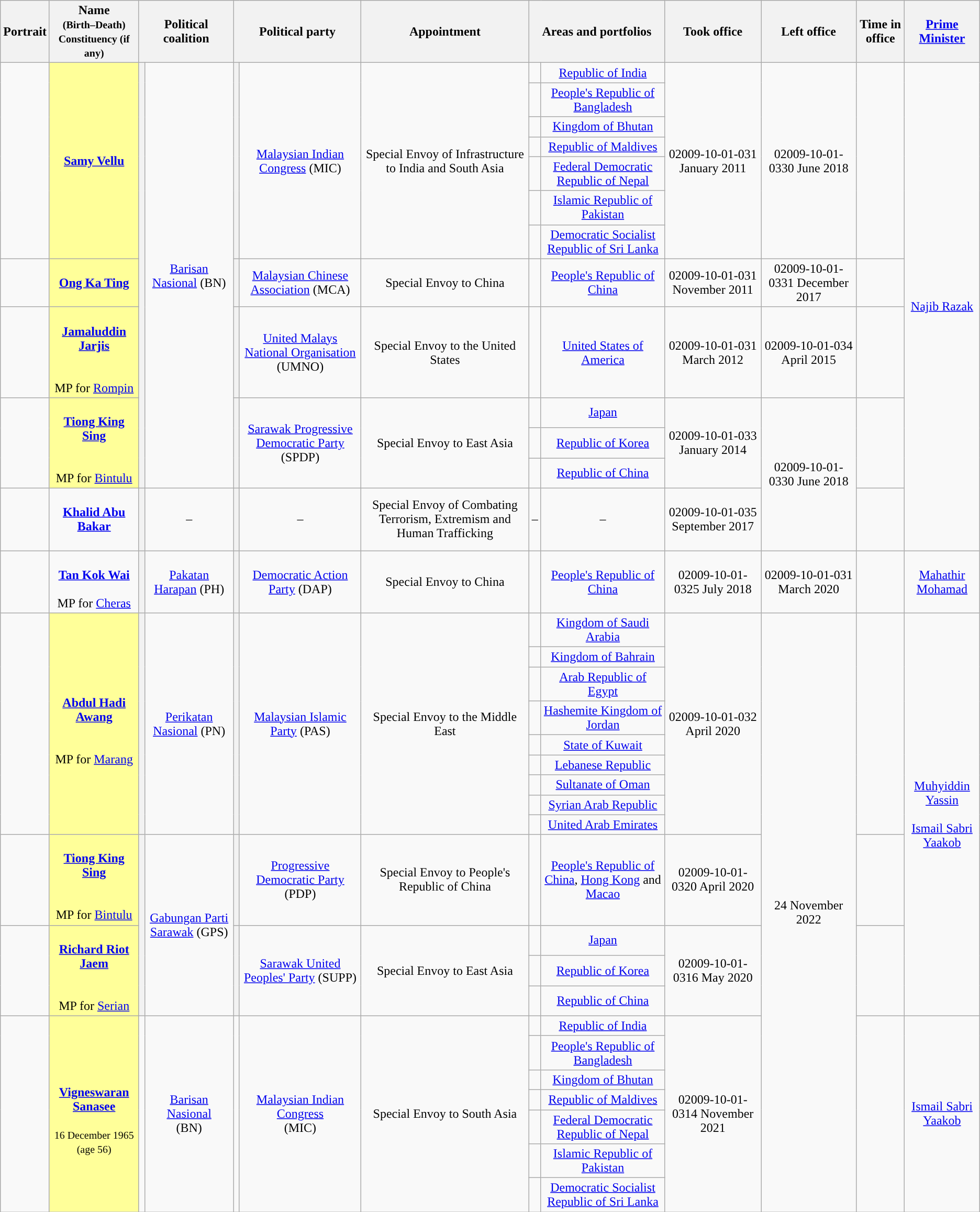<table class="wikitable" style="text-align:center;">
<tr>
<th>Portrait</th>
<th>Name<br><small>(Birth–Death)<br>Constituency (if any)</small></th>
<th colspan="2">Political coalition</th>
<th colspan="2">Political party</th>
<th>Appointment</th>
<th colspan="2">Areas and portfolios</th>
<th>Took office</th>
<th>Left office</th>
<th>Time in office</th>
<th><a href='#'>Prime Minister</a></th>
</tr>
<tr>
<td rowspan="7"></td>
<td rowspan="7" bgcolor="#ffff99"><br><strong><a href='#'>Samy Vellu</a></strong><br><br></td>
<th rowspan="12" style="background:"></th>
<td rowspan="12"><a href='#'>Barisan Nasional</a> (BN)</td>
<th rowspan="7" style="background:"></th>
<td rowspan="7"><a href='#'>Malaysian Indian Congress</a> (MIC)</td>
<td rowspan="7">Special Envoy of Infrastructure to India and South Asia<br></td>
<td></td>
<td><a href='#'>Republic of India</a></td>
<td rowspan="7"><span>02009-10-01-03</span>1 January 2011</td>
<td rowspan="7"><span>02009-10-01-03</span>30 June 2018</td>
<td rowspan="7"></td>
<td rowspan="13"><a href='#'>Najib Razak</a></td>
</tr>
<tr>
<td></td>
<td><a href='#'>People's Republic of Bangladesh</a></td>
</tr>
<tr>
<td></td>
<td><a href='#'>Kingdom of Bhutan</a></td>
</tr>
<tr>
<td></td>
<td><a href='#'>Republic of Maldives</a></td>
</tr>
<tr>
<td></td>
<td><a href='#'>Federal Democratic Republic of Nepal</a></td>
</tr>
<tr>
<td></td>
<td><a href='#'>Islamic Republic of Pakistan</a></td>
</tr>
<tr>
<td></td>
<td><a href='#'>Democratic Socialist Republic of Sri Lanka</a></td>
</tr>
<tr>
<td></td>
<td bgcolor="#ffff99"><br><strong><a href='#'>Ong Ka Ting</a></strong><br><br></td>
<th style="background:"></th>
<td><a href='#'>Malaysian Chinese Association</a> (MCA)</td>
<td>Special Envoy to China<br></td>
<td></td>
<td><a href='#'>People's Republic of China</a></td>
<td><span>02009-10-01-03</span>1 November 2011</td>
<td><span>02009-10-01-03</span>31 December 2017</td>
<td></td>
</tr>
<tr>
<td></td>
<td bgcolor="#ffff99"><br><strong><a href='#'>Jamaluddin Jarjis</a></strong><br><br><br>MP for <a href='#'>Rompin</a></td>
<th style="background:"></th>
<td><a href='#'>United Malays National Organisation</a> (UMNO)</td>
<td>Special Envoy to the United States <br></td>
<td></td>
<td><a href='#'>United States of America</a></td>
<td><span>02009-10-01-03</span>1 March 2012</td>
<td><span>02009-10-01-03</span>4 April 2015</td>
<td></td>
</tr>
<tr>
<td rowspan="3"></td>
<td bgcolor="#ffff99" rowspan="3"><br><strong><a href='#'>Tiong King Sing</a></strong><br><br><br>MP for <a href='#'>Bintulu</a></td>
<th rowspan="3" style="background:"></th>
<td rowspan="3"><a href='#'>Sarawak Progressive Democratic Party</a> (SPDP)</td>
<td rowspan="3">Special Envoy to East Asia<br></td>
<td></td>
<td><a href='#'>Japan</a></td>
<td rowspan="3"><span>02009-10-01-03</span>3 January 2014</td>
<td rowspan="4"><span>02009-10-01-03</span>30 June 2018</td>
<td rowspan="3"></td>
</tr>
<tr>
<td></td>
<td><a href='#'>Republic of Korea</a></td>
</tr>
<tr>
<td></td>
<td><a href='#'>Republic of China</a></td>
</tr>
<tr>
<td></td>
<td><br><strong><a href='#'>Khalid Abu Bakar</a></strong><br><br></td>
<th></th>
<td>–</td>
<th></th>
<td>–</td>
<td>Special Envoy of Combating Terrorism, Extremism and Human Trafficking<br></td>
<td>–</td>
<td>–</td>
<td><span>02009-10-01-03</span>5 September 2017</td>
<td></td>
</tr>
<tr>
<td></td>
<td><br><strong><a href='#'>Tan Kok Wai</a></strong><br><br>MP for <a href='#'>Cheras</a></td>
<th style="background:"></th>
<td><a href='#'>Pakatan Harapan</a> (PH)</td>
<th style="background:"></th>
<td><a href='#'>Democratic Action Party</a> (DAP)</td>
<td>Special Envoy to China<br></td>
<td></td>
<td><a href='#'>People's Republic of China</a></td>
<td><span>02009-10-01-03</span>25 July 2018</td>
<td><span>02009-10-01-03</span>1 March 2020</td>
<td></td>
<td><a href='#'>Mahathir Mohamad</a></td>
</tr>
<tr>
<td rowspan="9"></td>
<td rowspan="9" bgcolor="#ffff99"><br><strong><a href='#'>Abdul Hadi Awang</a></strong><br><br><br>MP for <a href='#'>Marang</a></td>
<th rowspan="9" style="background:"></th>
<td rowspan="9"><a href='#'>Perikatan Nasional</a> (PN)</td>
<th rowspan="9" style="background:"></th>
<td rowspan="9"><a href='#'>Malaysian Islamic Party</a> (PAS)</td>
<td rowspan="9">Special Envoy to the Middle East<br></td>
<td></td>
<td><a href='#'>Kingdom of Saudi Arabia</a></td>
<td rowspan="9"><span>02009-10-01-03</span>2 April 2020</td>
<td rowspan="20">24 November 2022</td>
<td rowspan="9"></td>
<td rowspan="13"><a href='#'>Muhyiddin Yassin</a> <br> <br> <a href='#'>Ismail Sabri Yaakob</a> <br></td>
</tr>
<tr>
<td></td>
<td><a href='#'>Kingdom of Bahrain</a></td>
</tr>
<tr>
<td></td>
<td><a href='#'>Arab Republic of Egypt</a></td>
</tr>
<tr>
<td></td>
<td><a href='#'>Hashemite Kingdom of Jordan</a></td>
</tr>
<tr>
<td></td>
<td><a href='#'>State of Kuwait</a></td>
</tr>
<tr>
<td></td>
<td><a href='#'>Lebanese Republic</a></td>
</tr>
<tr>
<td></td>
<td><a href='#'>Sultanate of Oman</a></td>
</tr>
<tr>
<td></td>
<td><a href='#'>Syrian Arab Republic</a></td>
</tr>
<tr>
<td></td>
<td><a href='#'>United Arab Emirates</a></td>
</tr>
<tr>
<td></td>
<td bgcolor="#ffff99"><br><strong><a href='#'>Tiong King Sing</a></strong><br><br><br>MP for <a href='#'>Bintulu</a></td>
<th rowspan="4" style="background:"></th>
<td rowspan="4"><a href='#'>Gabungan Parti Sarawak</a> (GPS)</td>
<th style="background:"></th>
<td><a href='#'>Progressive Democratic Party</a> (PDP)</td>
<td>Special Envoy to People's Republic of China<br></td>
<td></td>
<td><a href='#'>People's Republic of China</a>, <a href='#'>Hong Kong</a> and <a href='#'>Macao</a></td>
<td><span>02009-10-01-03</span>20 April 2020</td>
<td></td>
</tr>
<tr>
<td rowspan="3"></td>
<td bgcolor="#ffff99" rowspan="3"><br><strong><a href='#'>Richard Riot Jaem</a></strong><br><br><br>MP for <a href='#'>Serian</a></td>
<th rowspan="3" style="background:"></th>
<td rowspan="3"><a href='#'>Sarawak United Peoples' Party</a> (SUPP)</td>
<td rowspan="3">Special Envoy to East Asia<br></td>
<td></td>
<td><a href='#'>Japan</a></td>
<td rowspan="3"><span>02009-10-01-03</span>16 May 2020</td>
<td rowspan="3"></td>
</tr>
<tr>
<td></td>
<td><a href='#'>Republic of Korea</a></td>
</tr>
<tr>
<td></td>
<td><a href='#'>Republic of China</a></td>
</tr>
<tr>
<td rowspan="7"></td>
<td bgcolor="#ffff99" rowspan="7"><br><strong><a href='#'>Vigneswaran Sanasee</a></strong><br><br>
<small>16 December 1965 <br> (age 56)</small></td>
<td rowspan="7" style="background:"></td>
<td rowspan="7"><a href='#'>Barisan Nasional</a><br>(BN)</td>
<td rowspan="7" style="background:"></td>
<td rowspan="7"><a href='#'>Malaysian Indian Congress</a><br>(MIC)</td>
<td rowspan="7">Special Envoy to South Asia</td>
<td></td>
<td><a href='#'>Republic of India</a></td>
<td rowspan="7"><span>02009-10-01-03</span>14 November 2021</td>
<td rowspan="7"></td>
<td rowspan="7"><a href='#'>Ismail Sabri Yaakob</a> <br></td>
</tr>
<tr>
<td></td>
<td><a href='#'>People's Republic of Bangladesh</a></td>
</tr>
<tr>
<td></td>
<td><a href='#'>Kingdom of Bhutan</a></td>
</tr>
<tr>
<td></td>
<td><a href='#'>Republic of Maldives</a></td>
</tr>
<tr>
<td></td>
<td><a href='#'>Federal Democratic Republic of Nepal</a></td>
</tr>
<tr>
<td></td>
<td><a href='#'>Islamic Republic of Pakistan</a></td>
</tr>
<tr>
<td></td>
<td><a href='#'>Democratic Socialist Republic of Sri Lanka</a></td>
</tr>
</table>
